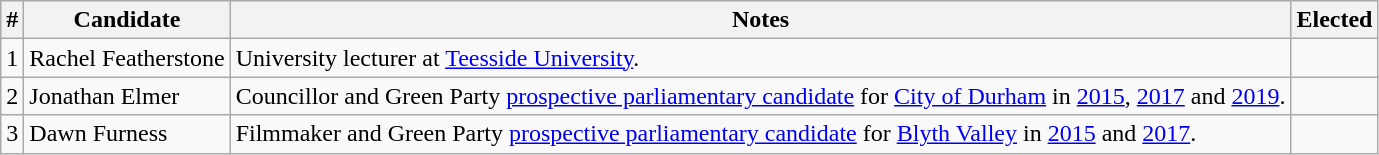<table class="wikitable">
<tr>
<th>#</th>
<th>Candidate</th>
<th>Notes</th>
<th>Elected</th>
</tr>
<tr>
<td>1</td>
<td>Rachel Featherstone</td>
<td>University lecturer at <a href='#'>Teesside University</a>.</td>
<td></td>
</tr>
<tr>
<td>2</td>
<td>Jonathan Elmer</td>
<td>Councillor and Green Party <a href='#'>prospective parliamentary candidate</a> for <a href='#'>City of Durham</a> in <a href='#'>2015</a>, <a href='#'>2017</a> and <a href='#'>2019</a>.</td>
<td></td>
</tr>
<tr>
<td>3</td>
<td>Dawn Furness</td>
<td>Filmmaker and Green Party <a href='#'>prospective parliamentary candidate</a> for <a href='#'>Blyth Valley</a> in <a href='#'>2015</a> and <a href='#'>2017</a>.</td>
<td></td>
</tr>
</table>
